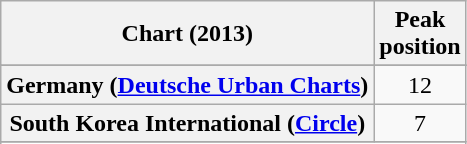<table class="wikitable sortable plainrowheaders" style="text-align:center;">
<tr>
<th scope="col">Chart (2013)</th>
<th scope="col">Peak<br>position</th>
</tr>
<tr>
</tr>
<tr>
<th scope="row">Germany (<a href='#'>Deutsche Urban Charts</a>)</th>
<td>12</td>
</tr>
<tr>
<th scope="row">South Korea International (<a href='#'>Circle</a>)</th>
<td>7</td>
</tr>
<tr>
</tr>
<tr>
</tr>
<tr>
</tr>
<tr>
</tr>
</table>
